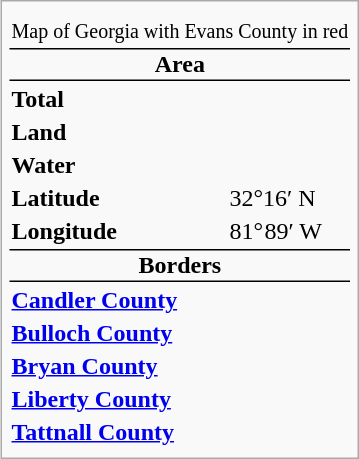<table class="infobox" align="right">
<tr>
<td colspan="2" align="center"></td>
</tr>
<tr>
<td colspan="2" align="center"><small>Map of Georgia with Evans County in red</small></td>
</tr>
<tr>
<td colspan="2" align="center" style="border-top:1px solid #000000; border-bottom:1px solid #000000;"><strong>Area</strong></td>
</tr>
<tr>
<td><strong>Total</strong></td>
<td></td>
</tr>
<tr>
<td><strong>Land</strong></td>
<td></td>
</tr>
<tr>
<td><strong>Water</strong></td>
<td></td>
</tr>
<tr>
<td><strong>Latitude</strong></td>
<td>32°16′ N</td>
</tr>
<tr>
<td><strong>Longitude</strong></td>
<td>81° 89′ W</td>
</tr>
<tr>
<td colspan="2" align="center" style="border-top:1px solid #000000; border-bottom:1px solid #000000;"><strong>Borders</strong></td>
</tr>
<tr>
<td><strong><a href='#'>Candler County</a></strong></td>
<td></td>
</tr>
<tr>
<td><strong><a href='#'>Bulloch County</a></strong></td>
<td></td>
</tr>
<tr>
<td><strong><a href='#'>Bryan County</a></strong></td>
<td></td>
</tr>
<tr>
<td><strong><a href='#'>Liberty County</a></strong></td>
<td></td>
</tr>
<tr>
<td><strong><a href='#'>Tattnall County</a></strong></td>
<td></td>
</tr>
<tr>
</tr>
</table>
